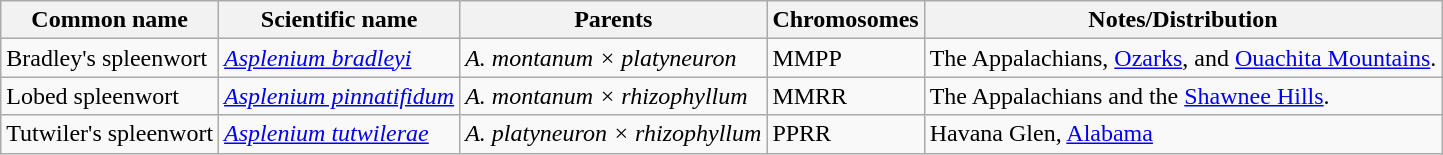<table class="wikitable">
<tr>
<th>Common name</th>
<th>Scientific name</th>
<th>Parents</th>
<th>Chromosomes</th>
<th>Notes/Distribution</th>
</tr>
<tr>
<td>Bradley's spleenwort</td>
<td><em><a href='#'>Asplenium bradleyi</a></em></td>
<td><em>A. montanum × platyneuron</em></td>
<td>MMPP</td>
<td>The Appalachians, <a href='#'>Ozarks</a>, and <a href='#'>Ouachita Mountains</a>.</td>
</tr>
<tr>
<td>Lobed spleenwort</td>
<td><em><a href='#'>Asplenium pinnatifidum</a></em></td>
<td><em>A. montanum × rhizophyllum</em></td>
<td>MMRR</td>
<td>The Appalachians and the <a href='#'>Shawnee Hills</a>.</td>
</tr>
<tr>
<td>Tutwiler's spleenwort</td>
<td><em><a href='#'>Asplenium tutwilerae</a></em></td>
<td><em>A. platyneuron × rhizophyllum</em></td>
<td>PPRR</td>
<td>Havana Glen, <a href='#'>Alabama</a></td>
</tr>
</table>
